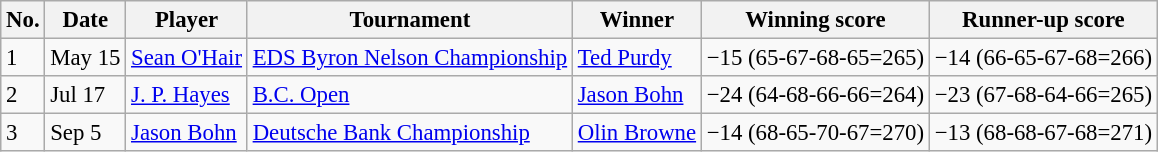<table class="wikitable" style="font-size:95%;">
<tr>
<th>No.</th>
<th>Date</th>
<th>Player</th>
<th>Tournament</th>
<th>Winner</th>
<th>Winning score</th>
<th>Runner-up score</th>
</tr>
<tr>
<td>1</td>
<td>May 15</td>
<td> <a href='#'>Sean O'Hair</a></td>
<td><a href='#'>EDS Byron Nelson Championship</a></td>
<td> <a href='#'>Ted Purdy</a></td>
<td>−15 (65-67-68-65=265)</td>
<td>−14 (66-65-67-68=266)</td>
</tr>
<tr>
<td>2</td>
<td>Jul 17</td>
<td> <a href='#'>J. P. Hayes</a></td>
<td><a href='#'>B.C. Open</a></td>
<td> <a href='#'>Jason Bohn</a></td>
<td>−24 (64-68-66-66=264)</td>
<td>−23 (67-68-64-66=265)</td>
</tr>
<tr>
<td>3</td>
<td>Sep 5</td>
<td> <a href='#'>Jason Bohn</a></td>
<td><a href='#'>Deutsche Bank Championship</a></td>
<td> <a href='#'>Olin Browne</a></td>
<td>−14 (68-65-70-67=270)</td>
<td>−13 (68-68-67-68=271)</td>
</tr>
</table>
